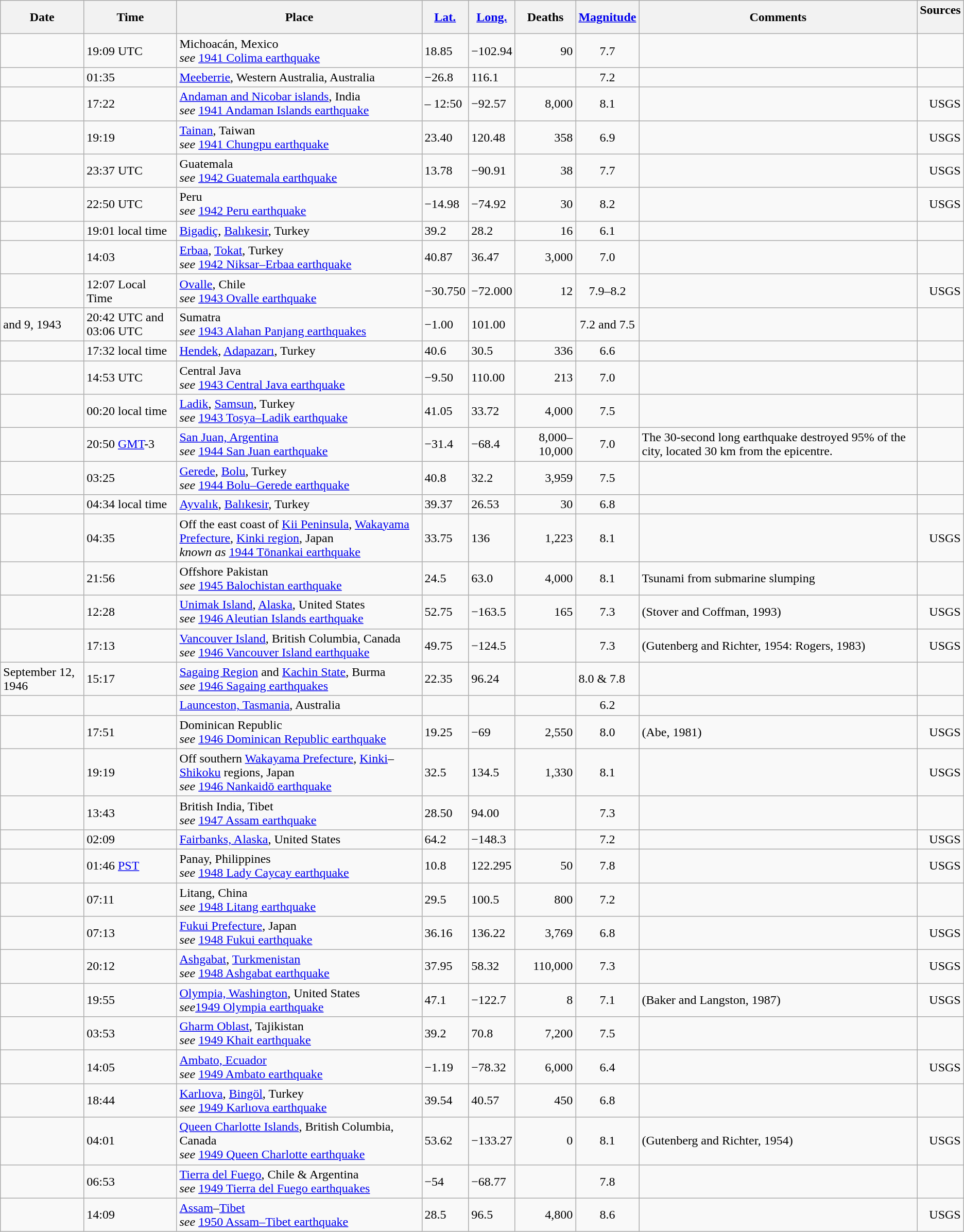<table class="wikitable sortable">
<tr>
<th>Date</th>
<th>Time</th>
<th>Place</th>
<th><a href='#'>Lat.</a></th>
<th><a href='#'>Long.</a></th>
<th> Deaths <br></th>
<th> <a href='#'>Magnitude</a> <br></th>
<th>Comments</th>
<th>Sources <br> </th>
</tr>
<tr>
<td></td>
<td>19:09 UTC</td>
<td>Michoacán, Mexico<br><em>see</em> <a href='#'>1941 Colima earthquake</a></td>
<td>18.85</td>
<td>−102.94</td>
<td align="right">90</td>
<td align="center">7.7</td>
<td></td>
<td align="right"></td>
</tr>
<tr>
<td></td>
<td>01:35</td>
<td><a href='#'>Meeberrie</a>, Western Australia, Australia</td>
<td>−26.8</td>
<td>116.1</td>
<td align="right"></td>
<td align="center">7.2</td>
<td></td>
<td align="right"></td>
</tr>
<tr>
<td></td>
<td>17:22</td>
<td><a href='#'>Andaman and Nicobar islands</a>, India<br><em>see</em> <a href='#'>1941 Andaman Islands earthquake</a></td>
<td>– 12:50</td>
<td>−92.57</td>
<td align="right">8,000</td>
<td align="center">8.1</td>
<td></td>
<td align="right">USGS</td>
</tr>
<tr>
<td></td>
<td>19:19</td>
<td><a href='#'>Tainan</a>, Taiwan<br><em>see</em> <a href='#'>1941 Chungpu earthquake</a></td>
<td>23.40</td>
<td>120.48</td>
<td align="right">358</td>
<td align="center">6.9</td>
<td></td>
<td align="right">USGS</td>
</tr>
<tr>
<td></td>
<td>23:37 UTC</td>
<td>Guatemala <br><em>see</em> <a href='#'>1942 Guatemala earthquake</a></td>
<td>13.78</td>
<td>−90.91</td>
<td align="right">38</td>
<td align="center">7.7</td>
<td></td>
<td align="right">USGS</td>
</tr>
<tr>
<td></td>
<td>22:50 UTC</td>
<td>Peru <br><em>see</em> <a href='#'>1942 Peru earthquake</a></td>
<td>−14.98</td>
<td>−74.92</td>
<td align="right">30</td>
<td align="center">8.2</td>
<td></td>
<td align="right">USGS</td>
</tr>
<tr>
<td></td>
<td>19:01 local time</td>
<td><a href='#'>Bigadiç</a>, <a href='#'>Balıkesir</a>, Turkey</td>
<td>39.2</td>
<td>28.2</td>
<td align="right">16</td>
<td align="center">6.1</td>
<td></td>
<td align="right"></td>
</tr>
<tr>
<td></td>
<td>14:03</td>
<td><a href='#'>Erbaa</a>, <a href='#'>Tokat</a>, Turkey <br><em>see</em> <a href='#'>1942 Niksar–Erbaa earthquake</a></td>
<td>40.87</td>
<td>36.47</td>
<td align="right">3,000</td>
<td align="center">7.0</td>
<td></td>
<td align="right"></td>
</tr>
<tr>
<td></td>
<td>12:07 Local Time</td>
<td><a href='#'>Ovalle</a>, Chile <br><em>see</em> <a href='#'>1943 Ovalle earthquake</a></td>
<td>−30.750</td>
<td>−72.000</td>
<td align="right">12</td>
<td align="center">7.9–8.2</td>
<td></td>
<td align="right">USGS</td>
</tr>
<tr>
<td> and 9, 1943</td>
<td>20:42 UTC and 03:06 UTC</td>
<td>Sumatra <br><em>see</em> <a href='#'>1943 Alahan Panjang earthquakes</a></td>
<td>−1.00</td>
<td>101.00</td>
<td align="right"></td>
<td align="center">7.2 and 7.5</td>
<td></td>
<td align="right"></td>
</tr>
<tr>
<td></td>
<td>17:32 local time</td>
<td><a href='#'>Hendek</a>, <a href='#'>Adapazarı</a>, Turkey</td>
<td>40.6</td>
<td>30.5</td>
<td align="right">336</td>
<td align="center">6.6</td>
<td></td>
<td align="right"></td>
</tr>
<tr>
<td></td>
<td>14:53 UTC</td>
<td>Central Java <br><em>see</em> <a href='#'>1943 Central Java earthquake</a></td>
<td>−9.50</td>
<td>110.00</td>
<td align="right">213</td>
<td align="center">7.0</td>
<td></td>
<td align="right"></td>
</tr>
<tr>
<td></td>
<td>00:20 local time</td>
<td><a href='#'>Ladik</a>, <a href='#'>Samsun</a>, Turkey <br><em>see</em> <a href='#'>1943 Tosya–Ladik earthquake</a></td>
<td>41.05</td>
<td>33.72</td>
<td align="right">4,000</td>
<td align="center">7.5</td>
<td></td>
<td align="right"></td>
</tr>
<tr>
<td></td>
<td>20:50 <a href='#'>GMT</a>-3</td>
<td><a href='#'>San Juan, Argentina</a> <br> <em>see</em> <a href='#'>1944 San Juan earthquake</a></td>
<td>−31.4</td>
<td>−68.4</td>
<td align="right">8,000–10,000</td>
<td align="center">7.0</td>
<td> The 30-second long earthquake destroyed 95% of the city, located 30 km from the epicentre.</td>
<td align="right"></td>
</tr>
<tr>
<td></td>
<td>03:25</td>
<td><a href='#'>Gerede</a>, <a href='#'>Bolu</a>, Turkey <br><em>see</em> <a href='#'>1944 Bolu–Gerede earthquake</a></td>
<td>40.8</td>
<td>32.2</td>
<td align="right">3,959</td>
<td align="center">7.5</td>
<td></td>
<td align="right"></td>
</tr>
<tr>
<td></td>
<td>04:34 local time</td>
<td><a href='#'>Ayvalık</a>, <a href='#'>Balıkesir</a>, Turkey</td>
<td>39.37</td>
<td>26.53</td>
<td align="right">30</td>
<td align="center">6.8</td>
<td></td>
<td align="right"></td>
</tr>
<tr>
<td></td>
<td>04:35</td>
<td>Off the east coast of <a href='#'>Kii Peninsula</a>, <a href='#'>Wakayama Prefecture</a>, <a href='#'>Kinki region</a>, Japan<br><em>known as</em>  <a href='#'>1944 Tōnankai earthquake</a></td>
<td>33.75</td>
<td>136</td>
<td align="right">1,223</td>
<td align="center">8.1</td>
<td></td>
<td align="right">USGS</td>
</tr>
<tr>
<td></td>
<td>21:56</td>
<td>Offshore Pakistan<br><em>see</em> <a href='#'>1945 Balochistan earthquake</a></td>
<td>24.5</td>
<td>63.0</td>
<td align="right">4,000</td>
<td align="center">8.1</td>
<td> Tsunami from submarine slumping</td>
<td align="right"></td>
</tr>
<tr>
<td></td>
<td>12:28</td>
<td><a href='#'>Unimak Island</a>, <a href='#'>Alaska</a>, United States <br> <em>see</em> <a href='#'>1946 Aleutian Islands earthquake</a></td>
<td>52.75</td>
<td>−163.5</td>
<td align="right">165</td>
<td align="center">7.3</td>
<td> (Stover and Coffman, 1993)</td>
<td align="right">USGS</td>
</tr>
<tr>
<td></td>
<td>17:13</td>
<td><a href='#'>Vancouver Island</a>, British Columbia, Canada<br><em>see</em> <a href='#'>1946 Vancouver Island earthquake</a></td>
<td>49.75</td>
<td>−124.5</td>
<td></td>
<td align="center">7.3</td>
<td>(Gutenberg and Richter, 1954: Rogers, 1983)</td>
<td align="right">USGS</td>
</tr>
<tr>
<td>September 12, 1946</td>
<td>15:17</td>
<td><a href='#'>Sagaing Region</a> and <a href='#'>Kachin State</a>, Burma<br><em>see</em> <a href='#'>1946 Sagaing earthquakes</a></td>
<td>22.35</td>
<td>96.24</td>
<td></td>
<td>8.0 & 7.8</td>
<td></td>
<td></td>
</tr>
<tr>
<td></td>
<td></td>
<td><a href='#'>Launceston, Tasmania</a>, Australia</td>
<td></td>
<td></td>
<td align="right"></td>
<td align="center">6.2</td>
<td></td>
<td></td>
</tr>
<tr>
<td></td>
<td>17:51</td>
<td>Dominican Republic<br><em>see</em> <a href='#'>1946 Dominican Republic earthquake</a></td>
<td>19.25</td>
<td>−69</td>
<td align="right">2,550</td>
<td align="center">8.0</td>
<td> (Abe, 1981)</td>
<td align="right">USGS</td>
</tr>
<tr>
<td></td>
<td>19:19</td>
<td>Off southern <a href='#'>Wakayama Prefecture</a>, <a href='#'>Kinki</a>–<a href='#'>Shikoku</a> regions, Japan<br><em>see</em> <a href='#'>1946 Nankaidō earthquake</a></td>
<td>32.5</td>
<td>134.5</td>
<td align="right">1,330</td>
<td align="center">8.1</td>
<td></td>
<td align="right">USGS</td>
</tr>
<tr>
<td></td>
<td>13:43</td>
<td>British India, Tibet<br><em>see</em> <a href='#'>1947 Assam earthquake</a></td>
<td>28.50</td>
<td>94.00</td>
<td></td>
<td align="center">7.3</td>
<td></td>
<td align="right"></td>
</tr>
<tr>
<td></td>
<td>02:09</td>
<td><a href='#'>Fairbanks, Alaska</a>, United States</td>
<td>64.2</td>
<td>−148.3</td>
<td></td>
<td align="center">7.2</td>
<td></td>
<td align="right">USGS</td>
</tr>
<tr>
<td></td>
<td>01:46 <a href='#'>PST</a></td>
<td>Panay, Philippines<br><em>see</em> <a href='#'>1948 Lady Caycay earthquake</a></td>
<td>10.8</td>
<td>122.295</td>
<td align="right">50</td>
<td align="center">7.8</td>
<td></td>
<td align="right">USGS</td>
</tr>
<tr>
<td></td>
<td>07:11</td>
<td>Litang, China<br><em>see</em> <a href='#'>1948 Litang earthquake</a></td>
<td>29.5</td>
<td>100.5</td>
<td align="right">800</td>
<td align="center">7.2</td>
<td></td>
<td align="right"></td>
</tr>
<tr>
<td></td>
<td>07:13</td>
<td><a href='#'>Fukui Prefecture</a>, Japan<br><em>see</em> <a href='#'>1948 Fukui earthquake</a></td>
<td>36.16</td>
<td>136.22</td>
<td align="right">3,769</td>
<td align="center">6.8</td>
<td></td>
<td align="right">USGS</td>
</tr>
<tr>
<td></td>
<td>20:12</td>
<td><a href='#'>Ashgabat</a>, <a href='#'>Turkmenistan</a><br><em>see</em> <a href='#'>1948 Ashgabat earthquake</a></td>
<td>37.95</td>
<td>58.32</td>
<td align="right">110,000</td>
<td align="center">7.3</td>
<td></td>
<td align="right">USGS</td>
</tr>
<tr>
<td></td>
<td>19:55</td>
<td><a href='#'>Olympia, Washington</a>, United States<br><em>see</em><a href='#'>1949 Olympia earthquake</a></td>
<td>47.1</td>
<td>−122.7</td>
<td align="right">8</td>
<td align="center">7.1</td>
<td> (Baker and Langston, 1987)</td>
<td align="right">USGS</td>
</tr>
<tr>
<td></td>
<td>03:53</td>
<td><a href='#'>Gharm Oblast</a>, Tajikistan<br><em>see</em> <a href='#'>1949 Khait earthquake</a></td>
<td>39.2</td>
<td>70.8</td>
<td align="right">7,200</td>
<td align="center">7.5</td>
<td></td>
<td align="right"></td>
</tr>
<tr>
<td></td>
<td>14:05</td>
<td><a href='#'>Ambato, Ecuador</a><br><em>see</em> <a href='#'>1949 Ambato earthquake</a></td>
<td>−1.19</td>
<td>−78.32</td>
<td align="right">6,000</td>
<td align="center">6.4</td>
<td></td>
<td align="right">USGS</td>
</tr>
<tr>
<td></td>
<td>18:44</td>
<td><a href='#'>Karlıova</a>, <a href='#'>Bingöl</a>, Turkey <br><em>see</em> <a href='#'>1949 Karlıova earthquake</a></td>
<td>39.54</td>
<td>40.57</td>
<td align="right">450</td>
<td align="center">6.8</td>
<td></td>
<td align="right"></td>
</tr>
<tr>
<td></td>
<td>04:01</td>
<td><a href='#'>Queen Charlotte Islands</a>, British Columbia, Canada<br> <em>see</em> <a href='#'>1949 Queen Charlotte earthquake</a></td>
<td>53.62</td>
<td>−133.27</td>
<td align="right">0</td>
<td align="center">8.1</td>
<td> (Gutenberg and Richter, 1954)</td>
<td align="right">USGS</td>
</tr>
<tr>
<td></td>
<td>06:53</td>
<td><a href='#'>Tierra del Fuego</a>, Chile & Argentina<br><em>see</em> <a href='#'>1949 Tierra del Fuego earthquakes</a></td>
<td>−54</td>
<td>−68.77</td>
<td align="right"></td>
<td align="center">7.8</td>
<td alight="right"></td>
<td align="right"></td>
</tr>
<tr>
<td></td>
<td>14:09</td>
<td><a href='#'>Assam</a>–<a href='#'>Tibet</a> <br> <em>see</em> <a href='#'>1950 Assam–Tibet earthquake</a></td>
<td>28.5</td>
<td>96.5</td>
<td align="right">4,800</td>
<td align="center">8.6</td>
<td></td>
<td align="right">USGS</td>
</tr>
</table>
